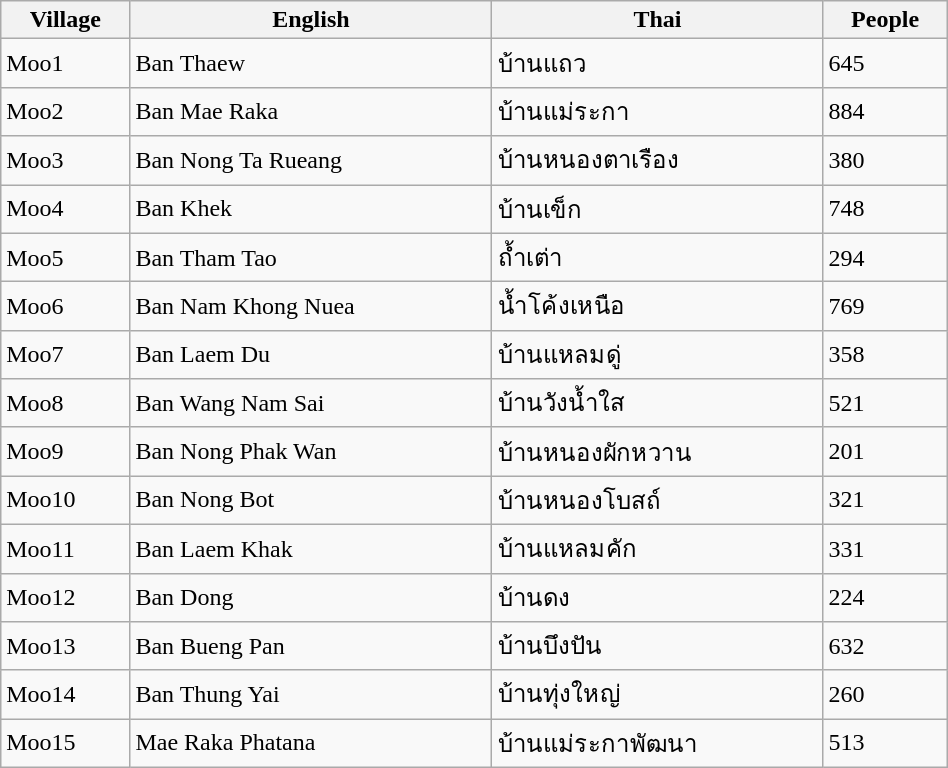<table class="wikitable" style="width:50%;">
<tr>
<th>Village</th>
<th>English</th>
<th>Thai</th>
<th>People</th>
</tr>
<tr>
<td>Moo1</td>
<td>Ban Thaew</td>
<td>บ้านแถว</td>
<td>645</td>
</tr>
<tr>
<td>Moo2</td>
<td>Ban Mae Raka</td>
<td>บ้านแม่ระกา</td>
<td>884</td>
</tr>
<tr>
<td>Moo3</td>
<td>Ban Nong Ta Rueang</td>
<td>บ้านหนองตาเรือง</td>
<td>380</td>
</tr>
<tr>
<td>Moo4</td>
<td>Ban Khek</td>
<td>บ้านเข็ก</td>
<td>748</td>
</tr>
<tr>
<td>Moo5</td>
<td>Ban Tham Tao</td>
<td>ถ้ำเต่า</td>
<td>294</td>
</tr>
<tr>
<td>Moo6</td>
<td>Ban Nam Khong Nuea</td>
<td>น้ำโค้งเหนือ</td>
<td>769</td>
</tr>
<tr>
<td>Moo7</td>
<td>Ban Laem Du</td>
<td>บ้านแหลมดู่</td>
<td>358</td>
</tr>
<tr>
<td>Moo8</td>
<td>Ban Wang Nam Sai</td>
<td>บ้านวังน้ำใส</td>
<td>521</td>
</tr>
<tr>
<td>Moo9</td>
<td>Ban Nong Phak Wan</td>
<td>บ้านหนองผักหวาน</td>
<td>201</td>
</tr>
<tr>
<td>Moo10</td>
<td>Ban Nong Bot</td>
<td>บ้านหนองโบสถ์</td>
<td>321</td>
</tr>
<tr>
<td>Moo11</td>
<td>Ban Laem Khak</td>
<td>บ้านแหลมคัก</td>
<td>331</td>
</tr>
<tr>
<td>Moo12</td>
<td>Ban Dong</td>
<td>บ้านดง</td>
<td>224</td>
</tr>
<tr>
<td>Moo13</td>
<td>Ban Bueng Pan</td>
<td>บ้านบึงปัน</td>
<td>632</td>
</tr>
<tr>
<td>Moo14</td>
<td>Ban Thung Yai</td>
<td>บ้านทุ่งใหญ่</td>
<td>260</td>
</tr>
<tr>
<td>Moo15</td>
<td>Mae Raka Phatana</td>
<td>บ้านแม่ระกาพัฒนา</td>
<td>513</td>
</tr>
</table>
